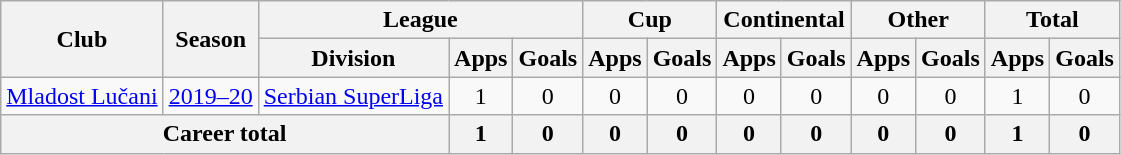<table class="wikitable" style="text-align: center">
<tr>
<th rowspan="2">Club</th>
<th rowspan="2">Season</th>
<th colspan="3">League</th>
<th colspan="2">Cup</th>
<th colspan="2">Continental</th>
<th colspan="2">Other</th>
<th colspan="2">Total</th>
</tr>
<tr>
<th>Division</th>
<th>Apps</th>
<th>Goals</th>
<th>Apps</th>
<th>Goals</th>
<th>Apps</th>
<th>Goals</th>
<th>Apps</th>
<th>Goals</th>
<th>Apps</th>
<th>Goals</th>
</tr>
<tr>
<td><a href='#'>Mladost Lučani</a></td>
<td><a href='#'>2019–20</a></td>
<td><a href='#'>Serbian SuperLiga</a></td>
<td>1</td>
<td>0</td>
<td>0</td>
<td>0</td>
<td>0</td>
<td>0</td>
<td>0</td>
<td>0</td>
<td>1</td>
<td>0</td>
</tr>
<tr>
<th colspan="3"><strong>Career total</strong></th>
<th>1</th>
<th>0</th>
<th>0</th>
<th>0</th>
<th>0</th>
<th>0</th>
<th>0</th>
<th>0</th>
<th>1</th>
<th>0</th>
</tr>
</table>
